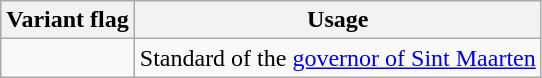<table class="wikitable sortable plainrowheaders">
<tr>
<th scope="col" class="unsortable">Variant flag</th>
<th scope="col" class="unsortable">Usage</th>
</tr>
<tr>
<td></td>
<td>Standard of the <a href='#'>governor of Sint Maarten</a></td>
</tr>
</table>
